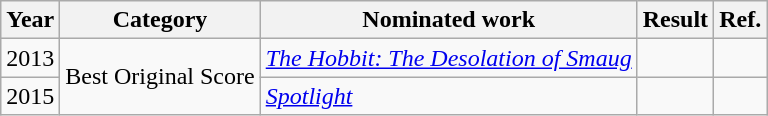<table class="wikitable">
<tr>
<th>Year</th>
<th>Category</th>
<th>Nominated work</th>
<th>Result</th>
<th>Ref.</th>
</tr>
<tr>
<td>2013</td>
<td rowspan="2">Best Original Score</td>
<td><em><a href='#'>The Hobbit: The Desolation of Smaug</a></em></td>
<td></td>
<td align="center"></td>
</tr>
<tr>
<td>2015</td>
<td><em><a href='#'>Spotlight</a></em></td>
<td></td>
<td align="center"></td>
</tr>
</table>
